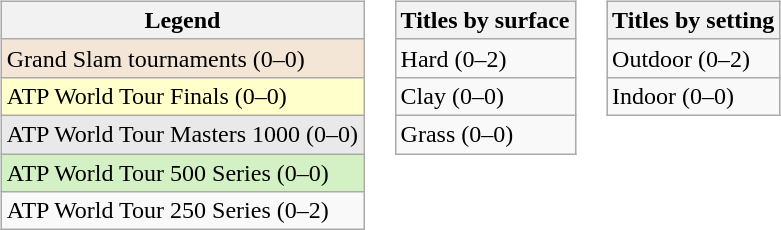<table>
<tr valign="top">
<td><br><table class="wikitable">
<tr>
<th>Legend</th>
</tr>
<tr style="background:#f3e6d7;">
<td>Grand Slam tournaments (0–0)</td>
</tr>
<tr style="background:#ffffcc;">
<td>ATP World Tour Finals (0–0)</td>
</tr>
<tr style="background:#e9e9e9;">
<td>ATP World Tour Masters 1000 (0–0)</td>
</tr>
<tr style="background:#d4f1c5;">
<td>ATP World Tour 500 Series (0–0)</td>
</tr>
<tr>
<td>ATP World Tour 250 Series (0–2)</td>
</tr>
</table>
</td>
<td><br><table class="wikitable">
<tr>
<th>Titles by surface</th>
</tr>
<tr>
<td>Hard (0–2)</td>
</tr>
<tr>
<td>Clay (0–0)</td>
</tr>
<tr>
<td>Grass (0–0)</td>
</tr>
</table>
</td>
<td><br><table class="wikitable">
<tr>
<th>Titles by setting</th>
</tr>
<tr>
<td>Outdoor (0–2)</td>
</tr>
<tr>
<td>Indoor (0–0)</td>
</tr>
</table>
</td>
</tr>
</table>
